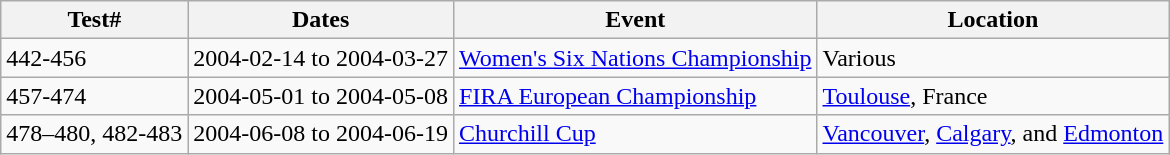<table class="wikitable">
<tr>
<th>Test#</th>
<th>Dates</th>
<th>Event</th>
<th>Location</th>
</tr>
<tr>
<td>442-456</td>
<td>2004-02-14 to 2004-03-27</td>
<td><a href='#'>Women's Six Nations Championship</a></td>
<td>Various</td>
</tr>
<tr>
<td>457-474</td>
<td>2004-05-01 to 2004-05-08</td>
<td><a href='#'>FIRA European Championship</a></td>
<td><a href='#'>Toulouse</a>, France</td>
</tr>
<tr>
<td>478–480, 482-483</td>
<td>2004-06-08 to 2004-06-19</td>
<td><a href='#'>Churchill Cup</a></td>
<td><a href='#'>Vancouver</a>, <a href='#'>Calgary</a>, and <a href='#'>Edmonton</a></td>
</tr>
</table>
